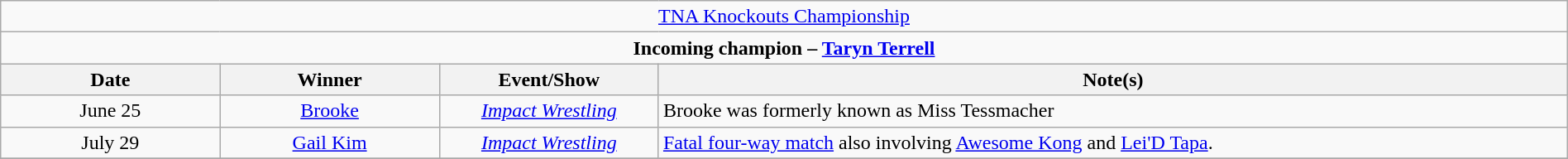<table class="wikitable" style="text-align:center; width:100%;">
<tr>
<td colspan="5"><a href='#'>TNA Knockouts Championship</a></td>
</tr>
<tr>
<td colspan="5"><strong>Incoming champion – <a href='#'>Taryn Terrell</a></strong></td>
</tr>
<tr>
<th width=14%>Date</th>
<th width=14%>Winner</th>
<th width=14%>Event/Show</th>
<th width=58%>Note(s)</th>
</tr>
<tr>
<td>June 25<br></td>
<td><a href='#'>Brooke</a></td>
<td><em><a href='#'>Impact Wrestling</a></em></td>
<td align=left>Brooke was formerly known as Miss Tessmacher</td>
</tr>
<tr>
<td>July 29<br></td>
<td><a href='#'>Gail Kim</a></td>
<td><em><a href='#'>Impact Wrestling</a></em></td>
<td align=left><a href='#'>Fatal four-way match</a> also involving <a href='#'>Awesome Kong</a> and <a href='#'>Lei'D Tapa</a>.</td>
</tr>
<tr>
</tr>
</table>
